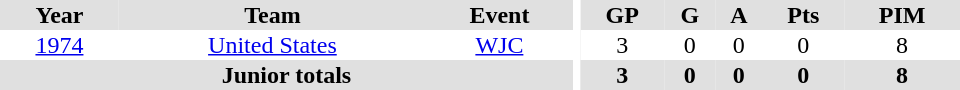<table border="0" cellpadding="1" cellspacing="0" ID="Table3" style="text-align:center; width:40em">
<tr ALIGN="center" bgcolor="#e0e0e0">
<th>Year</th>
<th>Team</th>
<th>Event</th>
<th rowspan="99" bgcolor="#ffffff"></th>
<th>GP</th>
<th>G</th>
<th>A</th>
<th>Pts</th>
<th>PIM</th>
</tr>
<tr>
<td><a href='#'>1974</a></td>
<td><a href='#'>United States</a></td>
<td><a href='#'>WJC</a></td>
<td>3</td>
<td>0</td>
<td>0</td>
<td>0</td>
<td>8</td>
</tr>
<tr bgcolor="#e0e0e0">
<th colspan=3>Junior totals</th>
<th>3</th>
<th>0</th>
<th>0</th>
<th>0</th>
<th>8</th>
</tr>
</table>
